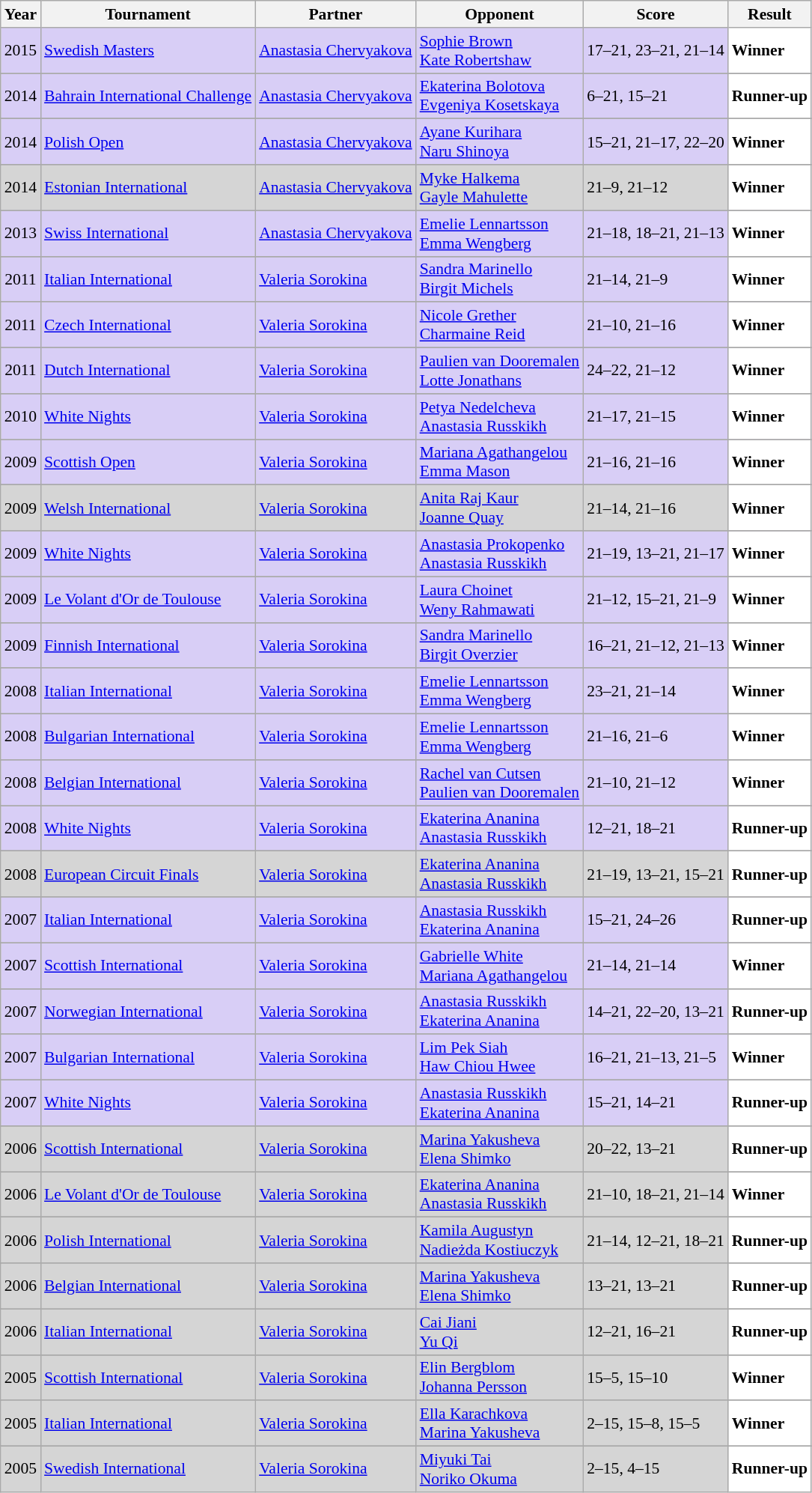<table class="sortable wikitable" style="font-size: 90%;">
<tr>
<th>Year</th>
<th>Tournament</th>
<th>Partner</th>
<th>Opponent</th>
<th>Score</th>
<th>Result</th>
</tr>
<tr style="background:#D8CEF6">
<td align="center">2015</td>
<td align="left"><a href='#'>Swedish Masters</a></td>
<td align="left"> <a href='#'>Anastasia Chervyakova</a></td>
<td align="left"> <a href='#'>Sophie Brown</a> <br>  <a href='#'>Kate Robertshaw</a></td>
<td align="left">17–21, 23–21, 21–14</td>
<td style="text-align:left; background:white"> <strong>Winner</strong></td>
</tr>
<tr>
</tr>
<tr style="background:#D8CEF6">
<td align="center">2014</td>
<td align="left"><a href='#'>Bahrain International Challenge</a></td>
<td align="left"> <a href='#'>Anastasia Chervyakova</a></td>
<td align="left"> <a href='#'>Ekaterina Bolotova</a> <br>  <a href='#'>Evgeniya Kosetskaya</a></td>
<td align="left">6–21, 15–21</td>
<td style="text-align:left; background:white"> <strong>Runner-up</strong></td>
</tr>
<tr>
</tr>
<tr style="background:#D8CEF6">
<td align="center">2014</td>
<td align="left"><a href='#'>Polish Open</a></td>
<td align="left"> <a href='#'>Anastasia Chervyakova</a></td>
<td align="left"> <a href='#'>Ayane Kurihara</a> <br>  <a href='#'>Naru Shinoya</a></td>
<td align="left">15–21, 21–17, 22–20</td>
<td style="text-align:left; background:white"> <strong>Winner</strong></td>
</tr>
<tr>
</tr>
<tr style="background:#D5D5D5">
<td align="center">2014</td>
<td align="left"><a href='#'>Estonian International</a></td>
<td align="left"> <a href='#'>Anastasia Chervyakova</a></td>
<td align="left"> <a href='#'>Myke Halkema</a> <br>  <a href='#'>Gayle Mahulette</a></td>
<td align="left">21–9, 21–12</td>
<td style="text-align:left; background:white"> <strong>Winner</strong></td>
</tr>
<tr>
</tr>
<tr style="background:#D8CEF6">
<td align="center">2013</td>
<td align="left"><a href='#'>Swiss International</a></td>
<td align="left"> <a href='#'>Anastasia Chervyakova</a></td>
<td align="left"> <a href='#'>Emelie Lennartsson</a> <br>  <a href='#'>Emma Wengberg</a></td>
<td align="left">21–18, 18–21, 21–13</td>
<td style="text-align:left; background:white"> <strong>Winner</strong></td>
</tr>
<tr>
</tr>
<tr style="background:#D8CEF6">
<td align="center">2011</td>
<td align="left"><a href='#'>Italian International</a></td>
<td align="left"> <a href='#'>Valeria Sorokina</a></td>
<td align="left"> <a href='#'>Sandra Marinello</a> <br>  <a href='#'>Birgit Michels</a></td>
<td align="left">21–14, 21–9</td>
<td style="text-align:left; background:white"> <strong>Winner</strong></td>
</tr>
<tr>
</tr>
<tr style="background:#D8CEF6">
<td align="center">2011</td>
<td align="left"><a href='#'>Czech International</a></td>
<td align="left"> <a href='#'>Valeria Sorokina</a></td>
<td align="left"> <a href='#'>Nicole Grether</a> <br>  <a href='#'>Charmaine Reid</a></td>
<td align="left">21–10, 21–16</td>
<td style="text-align:left; background:white"> <strong>Winner</strong></td>
</tr>
<tr>
</tr>
<tr style="background:#D8CEF6">
<td align="center">2011</td>
<td align="left"><a href='#'>Dutch International</a></td>
<td align="left"> <a href='#'>Valeria Sorokina</a></td>
<td align="left"> <a href='#'>Paulien van Dooremalen</a> <br>  <a href='#'>Lotte Jonathans</a></td>
<td align="left">24–22, 21–12</td>
<td style="text-align:left; background:white"> <strong>Winner</strong></td>
</tr>
<tr>
</tr>
<tr style="background:#D8CEF6">
<td align="center">2010</td>
<td align="left"><a href='#'>White Nights</a></td>
<td align="left"> <a href='#'>Valeria Sorokina</a></td>
<td align="left"> <a href='#'>Petya Nedelcheva</a> <br>  <a href='#'>Anastasia Russkikh</a></td>
<td align="left">21–17, 21–15</td>
<td style="text-align:left; background:white"> <strong>Winner</strong></td>
</tr>
<tr>
</tr>
<tr style="background:#D8CEF6">
<td align="center">2009</td>
<td align="left"><a href='#'>Scottish Open</a></td>
<td align="left"> <a href='#'>Valeria Sorokina</a></td>
<td align="left"> <a href='#'>Mariana Agathangelou</a> <br>  <a href='#'>Emma Mason</a></td>
<td align="left">21–16, 21–16</td>
<td style="text-align:left; background:white"> <strong>Winner</strong></td>
</tr>
<tr>
</tr>
<tr style="background:#D5D5D5">
<td align="center">2009</td>
<td align="left"><a href='#'>Welsh International</a></td>
<td align="left"> <a href='#'>Valeria Sorokina</a></td>
<td align="left"> <a href='#'>Anita Raj Kaur</a> <br>  <a href='#'>Joanne Quay</a></td>
<td align="left">21–14, 21–16</td>
<td style="text-align:left; background:white"> <strong>Winner</strong></td>
</tr>
<tr>
</tr>
<tr style="background:#D8CEF6">
<td align="center">2009</td>
<td align="left"><a href='#'>White Nights</a></td>
<td align="left"> <a href='#'>Valeria Sorokina</a></td>
<td align="left"> <a href='#'>Anastasia Prokopenko</a> <br>  <a href='#'>Anastasia Russkikh</a></td>
<td align="left">21–19, 13–21, 21–17</td>
<td style="text-align:left; background:white"> <strong>Winner</strong></td>
</tr>
<tr>
</tr>
<tr style="background:#D8CEF6">
<td align="center">2009</td>
<td align="left"><a href='#'>Le Volant d'Or de Toulouse</a></td>
<td align="left"> <a href='#'>Valeria Sorokina</a></td>
<td align="left"> <a href='#'>Laura Choinet</a> <br>  <a href='#'>Weny Rahmawati</a></td>
<td align="left">21–12, 15–21, 21–9</td>
<td style="text-align:left; background:white"> <strong>Winner</strong></td>
</tr>
<tr>
</tr>
<tr style="background:#D8CEF6">
<td align="center">2009</td>
<td align="left"><a href='#'>Finnish International</a></td>
<td align="left"> <a href='#'>Valeria Sorokina</a></td>
<td align="left"> <a href='#'>Sandra Marinello</a> <br>  <a href='#'>Birgit Overzier</a></td>
<td align="left">16–21, 21–12, 21–13</td>
<td style="text-align:left; background:white"> <strong>Winner</strong></td>
</tr>
<tr>
</tr>
<tr style="background:#D8CEF6">
<td align="center">2008</td>
<td align="left"><a href='#'>Italian International</a></td>
<td align="left"> <a href='#'>Valeria Sorokina</a></td>
<td align="left"> <a href='#'>Emelie Lennartsson</a> <br>  <a href='#'>Emma Wengberg</a></td>
<td align="left">23–21, 21–14</td>
<td style="text-align:left; background:white"> <strong>Winner</strong></td>
</tr>
<tr>
</tr>
<tr style="background:#D8CEF6">
<td align="center">2008</td>
<td align="left"><a href='#'>Bulgarian International</a></td>
<td align="left"> <a href='#'>Valeria Sorokina</a></td>
<td align="left"> <a href='#'>Emelie Lennartsson</a> <br>  <a href='#'>Emma Wengberg</a></td>
<td align="left">21–16, 21–6</td>
<td style="text-align:left; background:white"> <strong>Winner</strong></td>
</tr>
<tr>
</tr>
<tr style="background:#D8CEF6">
<td align="center">2008</td>
<td align="left"><a href='#'>Belgian International</a></td>
<td align="left"> <a href='#'>Valeria Sorokina</a></td>
<td align="left"> <a href='#'>Rachel van Cutsen</a> <br>  <a href='#'>Paulien van Dooremalen</a></td>
<td align="left">21–10, 21–12</td>
<td style="text-align:left; background:white"> <strong>Winner</strong></td>
</tr>
<tr>
</tr>
<tr style="background:#D8CEF6">
<td align="center">2008</td>
<td align="left"><a href='#'>White Nights</a></td>
<td align="left"> <a href='#'>Valeria Sorokina</a></td>
<td align="left"> <a href='#'>Ekaterina Ananina</a> <br>  <a href='#'>Anastasia Russkikh</a></td>
<td align="left">12–21, 18–21</td>
<td style="text-align:left; background:white"> <strong>Runner-up</strong></td>
</tr>
<tr>
</tr>
<tr style="background:#D5D5D5">
<td align="center">2008</td>
<td align="left"><a href='#'>European Circuit Finals</a></td>
<td align="left"> <a href='#'>Valeria Sorokina</a></td>
<td align="left"> <a href='#'>Ekaterina Ananina</a> <br>  <a href='#'>Anastasia Russkikh</a></td>
<td align="left">21–19, 13–21, 15–21</td>
<td style="text-align:left; background:white"> <strong>Runner-up</strong></td>
</tr>
<tr>
</tr>
<tr style="background:#D8CEF6">
<td align="center">2007</td>
<td align="left"><a href='#'>Italian International</a></td>
<td align="left"> <a href='#'>Valeria Sorokina</a></td>
<td align="left"> <a href='#'>Anastasia Russkikh</a> <br>  <a href='#'>Ekaterina Ananina</a></td>
<td align="left">15–21, 24–26</td>
<td style="text-align:left; background:white"> <strong>Runner-up</strong></td>
</tr>
<tr>
</tr>
<tr style="background:#D8CEF6">
<td align="center">2007</td>
<td align="left"><a href='#'>Scottish International</a></td>
<td align="left"> <a href='#'>Valeria Sorokina</a></td>
<td align="left"> <a href='#'>Gabrielle White</a> <br>  <a href='#'>Mariana Agathangelou</a></td>
<td align="left">21–14, 21–14</td>
<td style="text-align:left; background:white"> <strong>Winner</strong></td>
</tr>
<tr>
</tr>
<tr style="background:#D8CEF6">
<td align="center">2007</td>
<td align="left"><a href='#'>Norwegian International</a></td>
<td align="left"> <a href='#'>Valeria Sorokina</a></td>
<td align="left"> <a href='#'>Anastasia Russkikh</a> <br>  <a href='#'>Ekaterina Ananina</a></td>
<td align="left">14–21, 22–20, 13–21</td>
<td style="text-align:left; background:white"> <strong>Runner-up</strong></td>
</tr>
<tr>
</tr>
<tr style="background:#D8CEF6">
<td align="center">2007</td>
<td align="left"><a href='#'>Bulgarian International</a></td>
<td align="left"> <a href='#'>Valeria Sorokina</a></td>
<td align="left"> <a href='#'>Lim Pek Siah</a> <br>  <a href='#'>Haw Chiou Hwee</a></td>
<td align="left">16–21, 21–13, 21–5</td>
<td style="text-align:left; background:white"> <strong>Winner</strong></td>
</tr>
<tr>
</tr>
<tr style="background:#D8CEF6">
<td align="center">2007</td>
<td align="left"><a href='#'>White Nights</a></td>
<td align="left"> <a href='#'>Valeria Sorokina</a></td>
<td align="left"> <a href='#'>Anastasia Russkikh</a> <br>  <a href='#'>Ekaterina Ananina</a></td>
<td align="left">15–21, 14–21</td>
<td style="text-align:left; background:white"> <strong>Runner-up</strong></td>
</tr>
<tr>
</tr>
<tr style="background:#D5D5D5">
<td align="center">2006</td>
<td align="left"><a href='#'>Scottish International</a></td>
<td align="left"> <a href='#'>Valeria Sorokina</a></td>
<td align="left"> <a href='#'>Marina Yakusheva</a> <br>  <a href='#'>Elena Shimko</a></td>
<td align="left">20–22, 13–21</td>
<td style="text-align:left; background:white"> <strong>Runner-up</strong></td>
</tr>
<tr>
</tr>
<tr style="background:#D5D5D5">
<td align="center">2006</td>
<td align="left"><a href='#'>Le Volant d'Or de Toulouse</a></td>
<td align="left"> <a href='#'>Valeria Sorokina</a></td>
<td align="left"> <a href='#'>Ekaterina Ananina</a> <br>  <a href='#'>Anastasia Russkikh</a></td>
<td align="left">21–10, 18–21, 21–14</td>
<td style="text-align:left; background:white"> <strong>Winner</strong></td>
</tr>
<tr>
</tr>
<tr style="background:#D5D5D5">
<td align="center">2006</td>
<td align="left"><a href='#'>Polish International</a></td>
<td align="left"> <a href='#'>Valeria Sorokina</a></td>
<td align="left"> <a href='#'>Kamila Augustyn</a> <br>  <a href='#'>Nadieżda Kostiuczyk</a></td>
<td align="left">21–14, 12–21, 18–21</td>
<td style="text-align:left; background:white"> <strong>Runner-up</strong></td>
</tr>
<tr>
</tr>
<tr style="background:#D5D5D5">
<td align="center">2006</td>
<td align="left"><a href='#'>Belgian International</a></td>
<td align="left"> <a href='#'>Valeria Sorokina</a></td>
<td align="left"> <a href='#'>Marina Yakusheva</a> <br>  <a href='#'>Elena Shimko</a></td>
<td align="left">13–21, 13–21</td>
<td style="text-align:left; background:white"> <strong>Runner-up</strong></td>
</tr>
<tr>
</tr>
<tr style="background:#D5D5D5">
<td align="center">2006</td>
<td align="left"><a href='#'>Italian International</a></td>
<td align="left"> <a href='#'>Valeria Sorokina</a></td>
<td align="left"> <a href='#'>Cai Jiani</a> <br>  <a href='#'>Yu Qi</a></td>
<td align="left">12–21, 16–21</td>
<td style="text-align:left; background:white"> <strong>Runner-up</strong></td>
</tr>
<tr>
</tr>
<tr style="background:#D5D5D5">
<td align="center">2005</td>
<td align="left"><a href='#'>Scottish International</a></td>
<td align="left"> <a href='#'>Valeria Sorokina</a></td>
<td align="left"> <a href='#'>Elin Bergblom</a> <br>  <a href='#'>Johanna Persson</a></td>
<td align="left">15–5, 15–10</td>
<td style="text-align:left; background:white"> <strong>Winner</strong></td>
</tr>
<tr>
</tr>
<tr style="background:#D5D5D5">
<td align="center">2005</td>
<td align="left"><a href='#'>Italian International</a></td>
<td align="left"> <a href='#'>Valeria Sorokina</a></td>
<td align="left"> <a href='#'>Ella Karachkova</a> <br>  <a href='#'>Marina Yakusheva</a></td>
<td align="left">2–15, 15–8, 15–5</td>
<td style="text-align:left; background:white"> <strong>Winner</strong></td>
</tr>
<tr>
</tr>
<tr style="background:#D5D5D5">
<td align="center">2005</td>
<td align="left"><a href='#'>Swedish International</a></td>
<td align="left"> <a href='#'>Valeria Sorokina</a></td>
<td align="left"> <a href='#'>Miyuki Tai</a> <br>  <a href='#'>Noriko Okuma</a></td>
<td align="left">2–15, 4–15</td>
<td style="text-align:left; background:white"> <strong>Runner-up</strong></td>
</tr>
</table>
